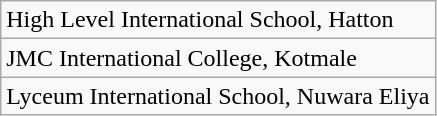<table class="wikitable">
<tr>
<td>High Level International School, Hatton</td>
</tr>
<tr>
<td>JMC International College, Kotmale</td>
</tr>
<tr>
<td>Lyceum International School, Nuwara Eliya</td>
</tr>
</table>
